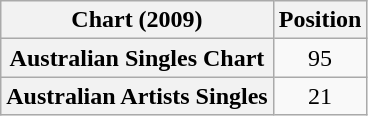<table class="wikitable plainrowheaders" style="text-align:center">
<tr>
<th scope="col">Chart (2009)</th>
<th scope="col">Position</th>
</tr>
<tr>
<th scope="row">Australian Singles Chart</th>
<td>95</td>
</tr>
<tr>
<th scope="row">Australian Artists Singles</th>
<td>21</td>
</tr>
</table>
